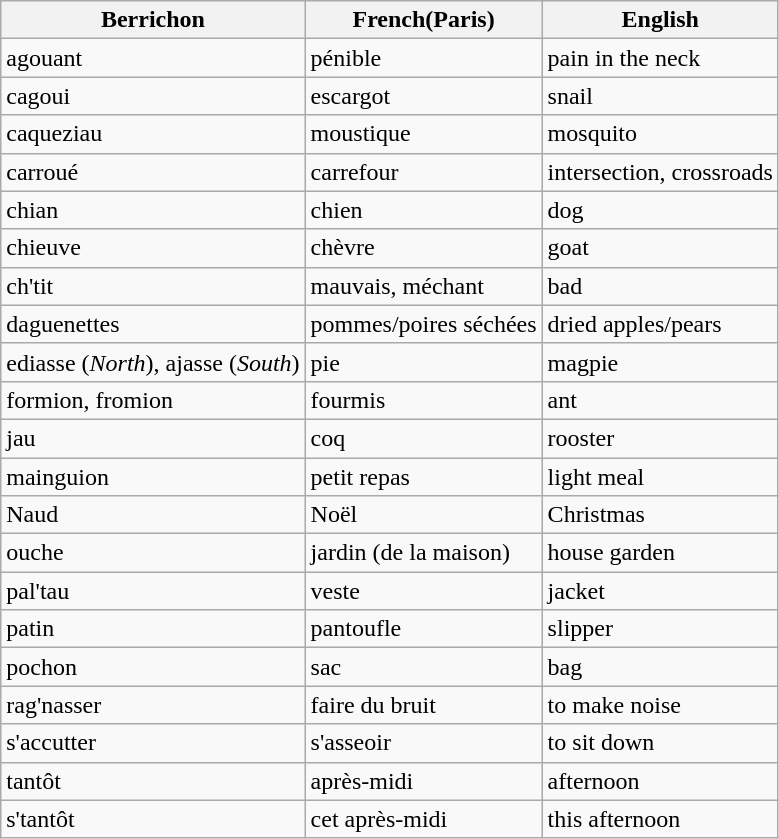<table class="wikitable sortable">
<tr>
<th>Berrichon</th>
<th>French(Paris)</th>
<th>English</th>
</tr>
<tr>
<td>agouant</td>
<td>pénible</td>
<td>pain in the neck</td>
</tr>
<tr>
<td>cagoui</td>
<td>escargot</td>
<td>snail</td>
</tr>
<tr>
<td>caqueziau</td>
<td>moustique</td>
<td>mosquito</td>
</tr>
<tr>
<td>carroué</td>
<td>carrefour</td>
<td>intersection, crossroads</td>
</tr>
<tr>
<td>chian</td>
<td>chien</td>
<td>dog</td>
</tr>
<tr>
<td>chieuve</td>
<td>chèvre</td>
<td>goat</td>
</tr>
<tr>
<td>ch'tit</td>
<td>mauvais, méchant</td>
<td>bad</td>
</tr>
<tr>
<td>daguenettes</td>
<td>pommes/poires séchées</td>
<td>dried apples/pears</td>
</tr>
<tr>
<td>ediasse (<em>North</em>), ajasse (<em>South</em>)</td>
<td>pie</td>
<td>magpie</td>
</tr>
<tr>
<td>formion, fromion</td>
<td>fourmis</td>
<td>ant</td>
</tr>
<tr>
<td>jau</td>
<td>coq</td>
<td>rooster</td>
</tr>
<tr>
<td>mainguion</td>
<td>petit repas</td>
<td>light meal</td>
</tr>
<tr>
<td>Naud</td>
<td>Noël</td>
<td>Christmas</td>
</tr>
<tr>
<td>ouche</td>
<td>jardin (de la maison)</td>
<td>house garden</td>
</tr>
<tr>
<td>pal'tau</td>
<td>veste</td>
<td>jacket</td>
</tr>
<tr>
<td>patin</td>
<td>pantoufle</td>
<td>slipper</td>
</tr>
<tr>
<td>pochon</td>
<td>sac</td>
<td>bag</td>
</tr>
<tr>
<td>rag'nasser</td>
<td>faire du bruit</td>
<td>to make noise</td>
</tr>
<tr>
<td>s'accutter</td>
<td>s'asseoir</td>
<td>to sit down</td>
</tr>
<tr>
<td>tantôt</td>
<td>après-midi</td>
<td>afternoon</td>
</tr>
<tr>
<td>s'tantôt</td>
<td>cet après-midi</td>
<td>this afternoon</td>
</tr>
</table>
